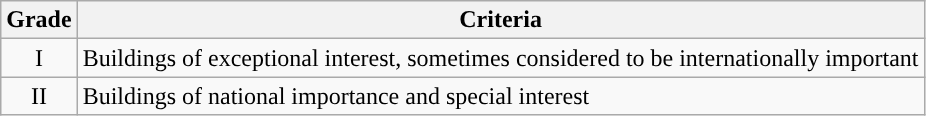<table class="wikitable">
<tr>
<th>Grade</th>
<th>Criteria</th>
</tr>
<tr>
<td align="center" >I</td>
<td>Buildings of exceptional interest, sometimes considered to be internationally important</td>
</tr>
<tr>
<td align="center" >II</td>
<td>Buildings of national importance and special interest</td>
</tr>
</table>
